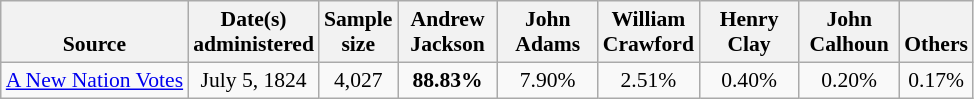<table class="wikitable" style="font-size:90%;text-align:center;">
<tr valign=bottom>
<th>Source</th>
<th>Date(s)<br>administered</th>
<th>Sample<br>size</th>
<th style="width:60px;">Andrew<br>Jackson</th>
<th style="width:60px;">John<br>Adams</th>
<th style="width:60px;">William<br>Crawford</th>
<th style="width:60px;">Henry<br>Clay</th>
<th style="width:60px;">John<br>Calhoun</th>
<th>Others</th>
</tr>
<tr>
<td style="text-align:left;"><a href='#'>A New Nation Votes</a></td>
<td>July 5, 1824</td>
<td>4,027</td>
<td><strong>88.83%</strong></td>
<td>7.90%</td>
<td>2.51%</td>
<td>0.40%</td>
<td>0.20%</td>
<td>0.17%</td>
</tr>
</table>
